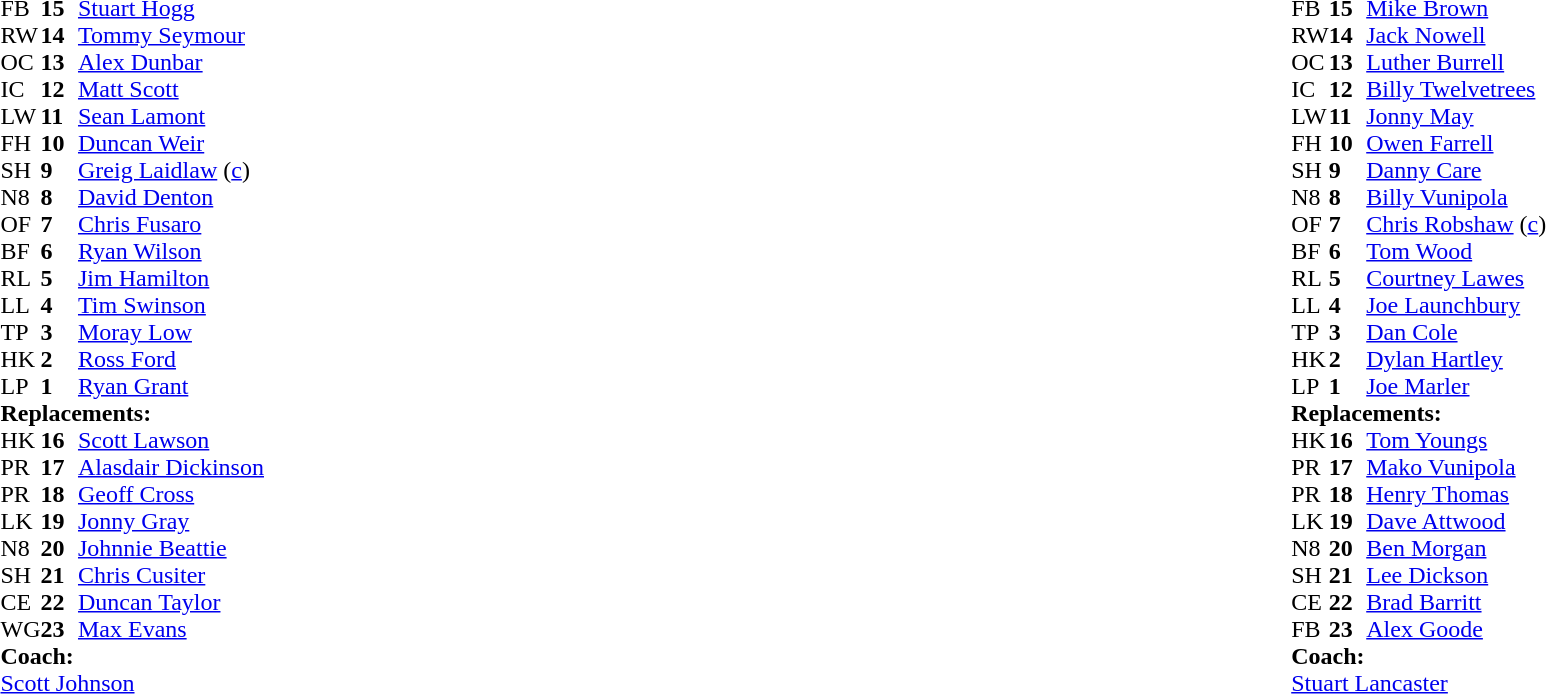<table style="width:100%">
<tr>
<td style="vertical-align:top; width:50%"><br><table cellspacing="0" cellpadding="0">
<tr>
<th width="25"></th>
<th width="25"></th>
</tr>
<tr>
<td>FB</td>
<td><strong>15</strong></td>
<td><a href='#'>Stuart Hogg</a></td>
</tr>
<tr>
<td>RW</td>
<td><strong>14</strong></td>
<td><a href='#'>Tommy Seymour</a></td>
<td></td>
<td></td>
</tr>
<tr>
<td>OC</td>
<td><strong>13</strong></td>
<td><a href='#'>Alex Dunbar</a></td>
<td></td>
</tr>
<tr>
<td>IC</td>
<td><strong>12</strong></td>
<td><a href='#'>Matt Scott</a></td>
<td></td>
<td></td>
</tr>
<tr>
<td>LW</td>
<td><strong>11</strong></td>
<td><a href='#'>Sean Lamont</a></td>
</tr>
<tr>
<td>FH</td>
<td><strong>10</strong></td>
<td><a href='#'>Duncan Weir</a></td>
</tr>
<tr>
<td>SH</td>
<td><strong>9</strong></td>
<td><a href='#'>Greig Laidlaw</a> (<a href='#'>c</a>)</td>
<td></td>
<td></td>
</tr>
<tr>
<td>N8</td>
<td><strong>8</strong></td>
<td><a href='#'>David Denton</a></td>
<td></td>
<td></td>
</tr>
<tr>
<td>OF</td>
<td><strong>7</strong></td>
<td><a href='#'>Chris Fusaro</a></td>
</tr>
<tr>
<td>BF</td>
<td><strong>6</strong></td>
<td><a href='#'>Ryan Wilson</a></td>
</tr>
<tr>
<td>RL</td>
<td><strong>5</strong></td>
<td><a href='#'>Jim Hamilton</a></td>
<td></td>
<td></td>
</tr>
<tr>
<td>LL</td>
<td><strong>4</strong></td>
<td><a href='#'>Tim Swinson</a></td>
</tr>
<tr>
<td>TP</td>
<td><strong>3</strong></td>
<td><a href='#'>Moray Low</a></td>
<td></td>
<td></td>
</tr>
<tr>
<td>HK</td>
<td><strong>2</strong></td>
<td><a href='#'>Ross Ford</a></td>
<td></td>
<td></td>
</tr>
<tr>
<td>LP</td>
<td><strong>1</strong></td>
<td><a href='#'>Ryan Grant</a></td>
<td></td>
<td></td>
</tr>
<tr>
<td colspan=3><strong>Replacements:</strong></td>
</tr>
<tr>
<td>HK</td>
<td><strong>16</strong></td>
<td><a href='#'>Scott Lawson</a></td>
<td></td>
<td></td>
</tr>
<tr>
<td>PR</td>
<td><strong>17</strong></td>
<td><a href='#'>Alasdair Dickinson</a></td>
<td></td>
<td></td>
</tr>
<tr>
<td>PR</td>
<td><strong>18</strong></td>
<td><a href='#'>Geoff Cross</a></td>
<td></td>
<td></td>
</tr>
<tr>
<td>LK</td>
<td><strong>19</strong></td>
<td><a href='#'>Jonny Gray</a></td>
<td></td>
<td></td>
</tr>
<tr>
<td>N8</td>
<td><strong>20</strong></td>
<td><a href='#'>Johnnie Beattie</a></td>
<td></td>
<td></td>
</tr>
<tr>
<td>SH</td>
<td><strong>21</strong></td>
<td><a href='#'>Chris Cusiter</a></td>
<td></td>
<td></td>
</tr>
<tr>
<td>CE</td>
<td><strong>22</strong></td>
<td><a href='#'>Duncan Taylor</a></td>
<td></td>
<td></td>
</tr>
<tr>
<td>WG</td>
<td><strong>23</strong></td>
<td><a href='#'>Max Evans</a></td>
<td></td>
<td></td>
</tr>
<tr>
<td colspan=3><strong>Coach:</strong></td>
</tr>
<tr>
<td colspan="4"><a href='#'>Scott Johnson</a></td>
</tr>
</table>
</td>
<td style="vertical-align:top"></td>
<td style="vertical-align:top; width:50%"><br><table cellspacing="0" cellpadding="0" style="margin:auto">
<tr>
<th width="25"></th>
<th width="25"></th>
</tr>
<tr>
<td>FB</td>
<td><strong>15</strong></td>
<td><a href='#'>Mike Brown</a></td>
</tr>
<tr>
<td>RW</td>
<td><strong>14</strong></td>
<td><a href='#'>Jack Nowell</a></td>
</tr>
<tr>
<td>OC</td>
<td><strong>13</strong></td>
<td><a href='#'>Luther Burrell</a></td>
<td></td>
<td></td>
</tr>
<tr>
<td>IC</td>
<td><strong>12</strong></td>
<td><a href='#'>Billy Twelvetrees</a></td>
</tr>
<tr>
<td>LW</td>
<td><strong>11</strong></td>
<td><a href='#'>Jonny May</a></td>
<td></td>
<td></td>
</tr>
<tr>
<td>FH</td>
<td><strong>10</strong></td>
<td><a href='#'>Owen Farrell</a></td>
</tr>
<tr>
<td>SH</td>
<td><strong>9</strong></td>
<td><a href='#'>Danny Care</a></td>
<td></td>
<td></td>
</tr>
<tr>
<td>N8</td>
<td><strong>8</strong></td>
<td><a href='#'>Billy Vunipola</a></td>
<td></td>
<td></td>
</tr>
<tr>
<td>OF</td>
<td><strong>7</strong></td>
<td><a href='#'>Chris Robshaw</a> (<a href='#'>c</a>)</td>
</tr>
<tr>
<td>BF</td>
<td><strong>6</strong></td>
<td><a href='#'>Tom Wood</a></td>
</tr>
<tr>
<td>RL</td>
<td><strong>5</strong></td>
<td><a href='#'>Courtney Lawes</a></td>
</tr>
<tr>
<td>LL</td>
<td><strong>4</strong></td>
<td><a href='#'>Joe Launchbury</a></td>
<td></td>
<td></td>
</tr>
<tr>
<td>TP</td>
<td><strong>3</strong></td>
<td><a href='#'>Dan Cole</a></td>
<td></td>
<td></td>
</tr>
<tr>
<td>HK</td>
<td><strong>2</strong></td>
<td><a href='#'>Dylan Hartley</a></td>
<td></td>
<td></td>
</tr>
<tr>
<td>LP</td>
<td><strong>1</strong></td>
<td><a href='#'>Joe Marler</a></td>
<td></td>
<td></td>
</tr>
<tr>
<td colspan=3><strong>Replacements:</strong></td>
</tr>
<tr>
<td>HK</td>
<td><strong>16</strong></td>
<td><a href='#'>Tom Youngs</a></td>
<td></td>
<td></td>
</tr>
<tr>
<td>PR</td>
<td><strong>17</strong></td>
<td><a href='#'>Mako Vunipola</a></td>
<td></td>
<td></td>
</tr>
<tr>
<td>PR</td>
<td><strong>18</strong></td>
<td><a href='#'>Henry Thomas</a></td>
<td></td>
<td></td>
</tr>
<tr>
<td>LK</td>
<td><strong>19</strong></td>
<td><a href='#'>Dave Attwood</a></td>
<td></td>
<td></td>
</tr>
<tr>
<td>N8</td>
<td><strong>20</strong></td>
<td><a href='#'>Ben Morgan</a></td>
<td></td>
<td></td>
</tr>
<tr>
<td>SH</td>
<td><strong>21</strong></td>
<td><a href='#'>Lee Dickson</a></td>
<td></td>
<td></td>
</tr>
<tr>
<td>CE</td>
<td><strong>22</strong></td>
<td><a href='#'>Brad Barritt</a></td>
<td></td>
<td></td>
</tr>
<tr>
<td>FB</td>
<td><strong>23</strong></td>
<td><a href='#'>Alex Goode</a></td>
<td></td>
<td></td>
</tr>
<tr>
<td colspan=3><strong>Coach:</strong></td>
</tr>
<tr>
<td colspan="4"><a href='#'>Stuart Lancaster</a></td>
</tr>
</table>
</td>
</tr>
</table>
